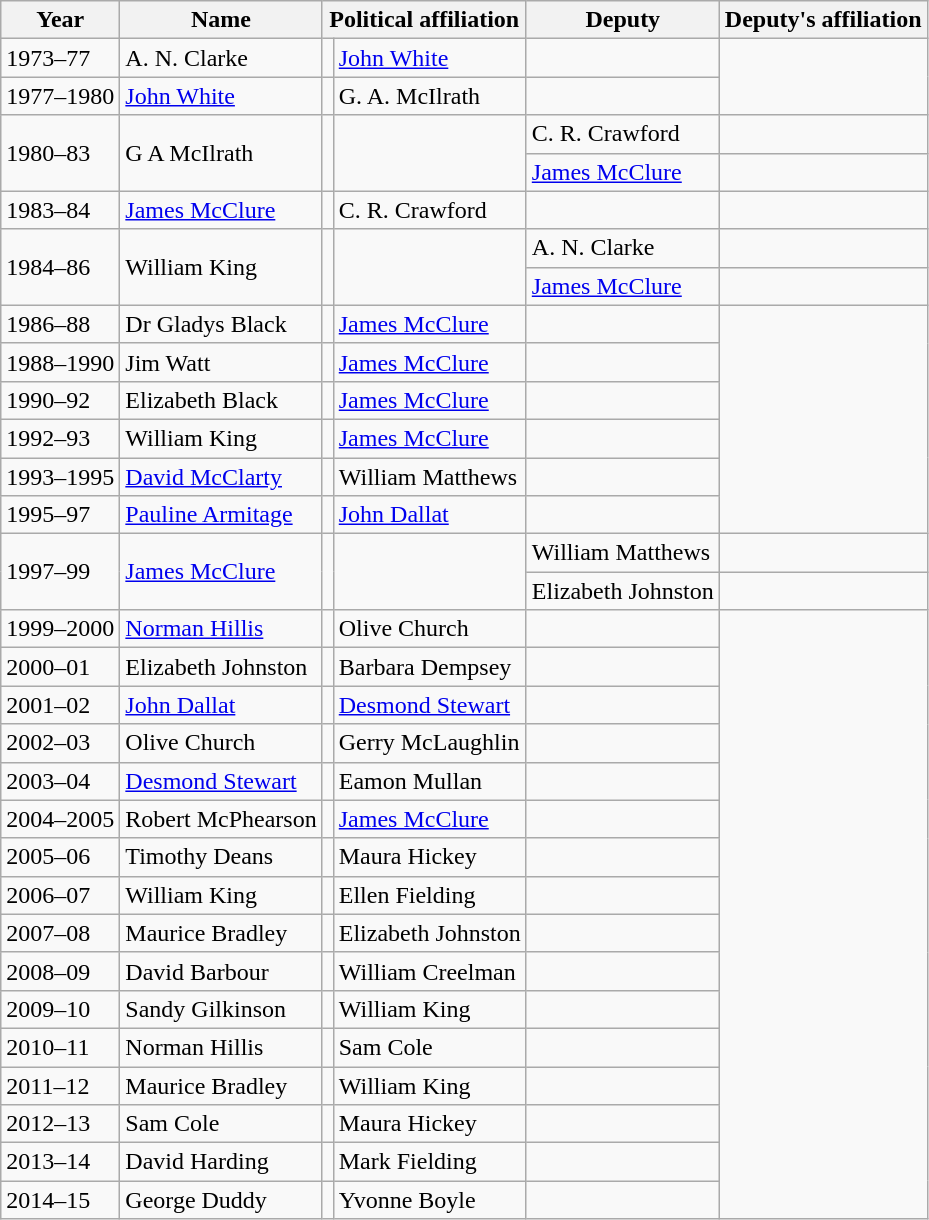<table class="wikitable">
<tr>
<th>Year</th>
<th>Name</th>
<th colspan=2>Political affiliation</th>
<th>Deputy</th>
<th colspan=2>Deputy's affiliation</th>
</tr>
<tr>
<td>1973–77</td>
<td>A. N. Clarke</td>
<td></td>
<td><a href='#'>John White</a></td>
<td></td>
</tr>
<tr>
<td>1977–1980</td>
<td><a href='#'>John White</a></td>
<td></td>
<td>G. A. McIlrath</td>
<td></td>
</tr>
<tr>
<td rowspan=2>1980–83</td>
<td rowspan=2>G A McIlrath</td>
<td rowspan=2 bgcolor=></td>
<td rowspan=2><a href='#'></a></td>
<td>C. R. Crawford</td>
<td></td>
</tr>
<tr>
<td><a href='#'>James McClure</a></td>
<td></td>
</tr>
<tr>
<td>1983–84</td>
<td><a href='#'>James McClure</a></td>
<td></td>
<td>C. R. Crawford</td>
<td></td>
</tr>
<tr>
<td rowspan=2>1984–86</td>
<td rowspan=2>William King</td>
<td rowspan=2 bgcolor=></td>
<td rowspan=2><a href='#'></a></td>
<td>A. N. Clarke</td>
<td></td>
</tr>
<tr>
<td><a href='#'>James McClure</a></td>
<td></td>
</tr>
<tr>
<td>1986–88</td>
<td>Dr Gladys Black</td>
<td></td>
<td><a href='#'>James McClure</a></td>
<td></td>
</tr>
<tr>
<td>1988–1990</td>
<td>Jim Watt</td>
<td></td>
<td><a href='#'>James McClure</a></td>
<td></td>
</tr>
<tr>
<td>1990–92</td>
<td>Elizabeth Black</td>
<td></td>
<td><a href='#'>James McClure</a></td>
<td></td>
</tr>
<tr>
<td>1992–93</td>
<td>William King</td>
<td></td>
<td><a href='#'>James McClure</a></td>
<td></td>
</tr>
<tr>
<td>1993–1995</td>
<td><a href='#'>David McClarty</a></td>
<td></td>
<td>William Matthews</td>
<td></td>
</tr>
<tr>
<td>1995–97</td>
<td><a href='#'>Pauline Armitage</a></td>
<td></td>
<td><a href='#'>John Dallat</a></td>
<td></td>
</tr>
<tr>
<td rowspan=2>1997–99</td>
<td rowspan=2><a href='#'>James McClure</a></td>
<td rowspan=2 bgcolor=></td>
<td rowspan=2><a href='#'></a></td>
<td>William Matthews</td>
<td></td>
</tr>
<tr>
<td>Elizabeth Johnston</td>
<td></td>
</tr>
<tr>
<td>1999–2000</td>
<td><a href='#'>Norman Hillis</a></td>
<td></td>
<td>Olive Church</td>
<td></td>
</tr>
<tr>
<td>2000–01</td>
<td>Elizabeth Johnston</td>
<td></td>
<td>Barbara Dempsey</td>
<td></td>
</tr>
<tr>
<td>2001–02</td>
<td><a href='#'>John Dallat</a></td>
<td></td>
<td><a href='#'>Desmond Stewart</a></td>
<td></td>
</tr>
<tr>
<td>2002–03</td>
<td>Olive Church</td>
<td></td>
<td>Gerry McLaughlin</td>
<td></td>
</tr>
<tr>
<td>2003–04</td>
<td><a href='#'>Desmond Stewart</a></td>
<td></td>
<td>Eamon Mullan</td>
<td></td>
</tr>
<tr>
<td>2004–2005</td>
<td>Robert McPhearson</td>
<td></td>
<td><a href='#'>James McClure</a></td>
<td></td>
</tr>
<tr>
<td>2005–06</td>
<td>Timothy Deans</td>
<td></td>
<td>Maura Hickey</td>
<td></td>
</tr>
<tr>
<td>2006–07</td>
<td>William King</td>
<td></td>
<td>Ellen Fielding</td>
<td></td>
</tr>
<tr>
<td>2007–08</td>
<td>Maurice Bradley</td>
<td></td>
<td>Elizabeth Johnston</td>
<td></td>
</tr>
<tr>
<td>2008–09</td>
<td>David Barbour</td>
<td></td>
<td>William Creelman</td>
<td></td>
</tr>
<tr>
<td>2009–10</td>
<td>Sandy Gilkinson</td>
<td></td>
<td>William King</td>
<td></td>
</tr>
<tr>
<td>2010–11</td>
<td>Norman Hillis</td>
<td></td>
<td>Sam Cole</td>
<td></td>
</tr>
<tr>
<td>2011–12</td>
<td>Maurice Bradley</td>
<td></td>
<td>William King</td>
<td></td>
</tr>
<tr>
<td>2012–13</td>
<td>Sam Cole</td>
<td></td>
<td>Maura Hickey</td>
<td></td>
</tr>
<tr>
<td>2013–14</td>
<td>David Harding</td>
<td></td>
<td>Mark Fielding</td>
<td></td>
</tr>
<tr>
<td>2014–15</td>
<td>George Duddy</td>
<td></td>
<td>Yvonne Boyle</td>
<td></td>
</tr>
</table>
